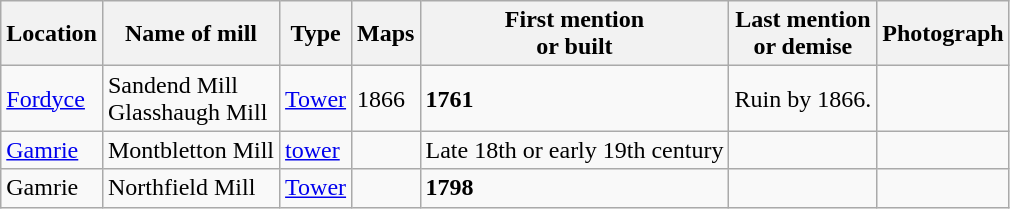<table class="wikitable">
<tr>
<th>Location</th>
<th>Name of mill</th>
<th>Type</th>
<th>Maps</th>
<th>First mention<br>or built</th>
<th>Last mention<br> or demise</th>
<th>Photograph</th>
</tr>
<tr>
<td><a href='#'>Fordyce</a></td>
<td>Sandend Mill<br>Glasshaugh Mill<br></td>
<td><a href='#'>Tower</a></td>
<td>1866</td>
<td><strong>1761</strong></td>
<td>Ruin by 1866.</td>
<td></td>
</tr>
<tr>
<td><a href='#'>Gamrie</a></td>
<td>Montbletton Mill<br></td>
<td><a href='#'>tower</a></td>
<td></td>
<td>Late 18th or early 19th century</td>
<td></td>
<td></td>
</tr>
<tr>
<td>Gamrie</td>
<td>Northfield Mill<br></td>
<td><a href='#'>Tower</a></td>
<td></td>
<td><strong>1798</strong></td>
<td></td>
<td></td>
</tr>
</table>
